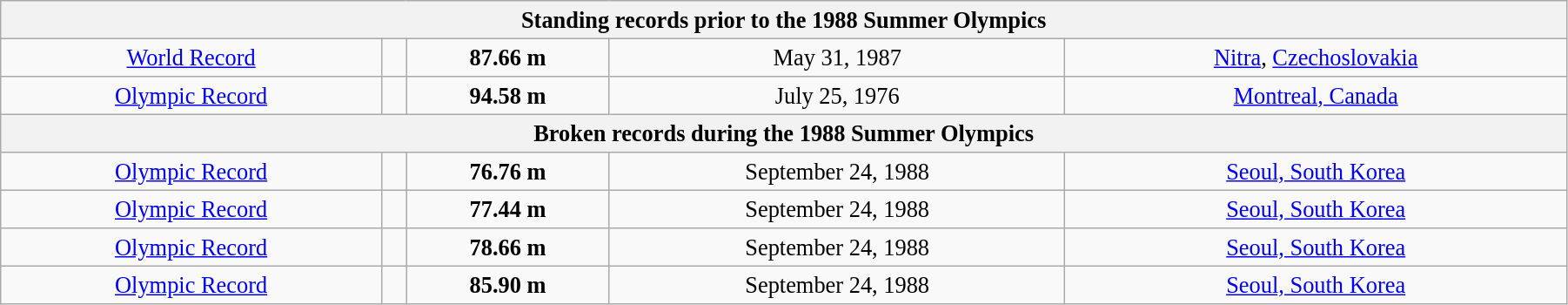<table class="wikitable" style=" text-align:center; font-size:110%;" width="95%">
<tr>
<th colspan="5">Standing records prior to the 1988 Summer Olympics</th>
</tr>
<tr>
<td><a href='#'>World Record</a></td>
<td></td>
<td><strong>87.66 m </strong></td>
<td>May 31, 1987</td>
<td> <a href='#'>Nitra</a>, <a href='#'>Czechoslovakia</a></td>
</tr>
<tr>
<td><a href='#'>Olympic Record</a></td>
<td></td>
<td><strong>94.58 m</strong> </td>
<td>July 25, 1976</td>
<td> <a href='#'>Montreal, Canada</a></td>
</tr>
<tr>
<th colspan="5">Broken records during the 1988 Summer Olympics</th>
</tr>
<tr>
<td><a href='#'>Olympic Record</a></td>
<td></td>
<td><strong>76.76 m</strong></td>
<td>September 24, 1988</td>
<td> <a href='#'>Seoul, South Korea</a></td>
</tr>
<tr>
<td><a href='#'>Olympic Record</a></td>
<td></td>
<td><strong>77.44 m</strong></td>
<td>September 24, 1988</td>
<td> <a href='#'>Seoul, South Korea</a></td>
</tr>
<tr>
<td><a href='#'>Olympic Record</a></td>
<td></td>
<td><strong>78.66 m</strong></td>
<td>September 24, 1988</td>
<td> <a href='#'>Seoul, South Korea</a></td>
</tr>
<tr>
<td><a href='#'>Olympic Record</a></td>
<td></td>
<td><strong>85.90 m</strong></td>
<td>September 24, 1988</td>
<td> <a href='#'>Seoul, South Korea</a></td>
</tr>
</table>
